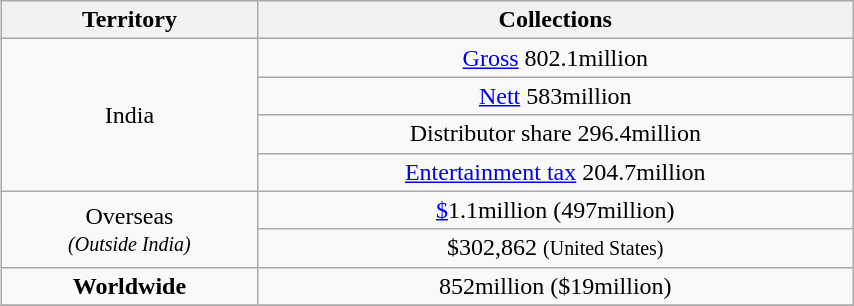<table class="wikitable" width="45%" align="right" style="text-align: center;">
<tr>
<th>Territory</th>
<th>Collections</th>
</tr>
<tr>
<td rowspan="4">India</td>
<td><a href='#'>Gross</a>  802.1million</td>
</tr>
<tr>
<td><a href='#'>Nett</a>  583million</td>
</tr>
<tr>
<td>Distributor share  296.4million</td>
</tr>
<tr>
<td><a href='#'>Entertainment tax</a>  204.7million</td>
</tr>
<tr>
<td rowspan="2">Overseas<br><small><em>(Outside India)</em></small></td>
<td><a href='#'>$</a>1.1million (497million)</td>
</tr>
<tr>
<td>$302,862 <small>(United States)</small></td>
</tr>
<tr>
<td rowspan="1"><strong>Worldwide</strong></td>
<td>852million ($19million)</td>
</tr>
<tr>
</tr>
</table>
